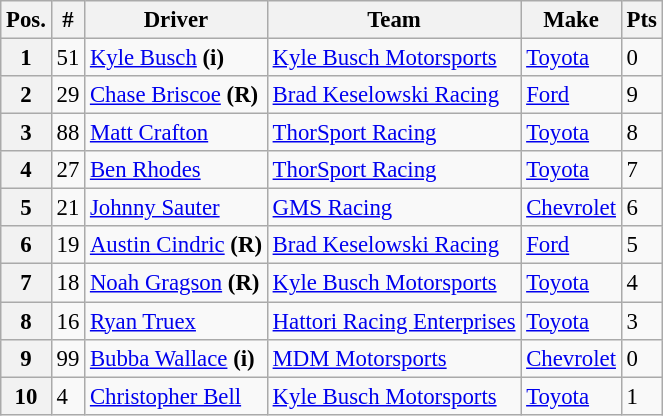<table class="wikitable" style="font-size:95%">
<tr>
<th>Pos.</th>
<th>#</th>
<th>Driver</th>
<th>Team</th>
<th>Make</th>
<th>Pts</th>
</tr>
<tr>
<th>1</th>
<td>51</td>
<td><a href='#'>Kyle Busch</a> <strong>(i)</strong></td>
<td><a href='#'>Kyle Busch Motorsports</a></td>
<td><a href='#'>Toyota</a></td>
<td>0</td>
</tr>
<tr>
<th>2</th>
<td>29</td>
<td><a href='#'>Chase Briscoe</a> <strong>(R)</strong></td>
<td><a href='#'>Brad Keselowski Racing</a></td>
<td><a href='#'>Ford</a></td>
<td>9</td>
</tr>
<tr>
<th>3</th>
<td>88</td>
<td><a href='#'>Matt Crafton</a></td>
<td><a href='#'>ThorSport Racing</a></td>
<td><a href='#'>Toyota</a></td>
<td>8</td>
</tr>
<tr>
<th>4</th>
<td>27</td>
<td><a href='#'>Ben Rhodes</a></td>
<td><a href='#'>ThorSport Racing</a></td>
<td><a href='#'>Toyota</a></td>
<td>7</td>
</tr>
<tr>
<th>5</th>
<td>21</td>
<td><a href='#'>Johnny Sauter</a></td>
<td><a href='#'>GMS Racing</a></td>
<td><a href='#'>Chevrolet</a></td>
<td>6</td>
</tr>
<tr>
<th>6</th>
<td>19</td>
<td><a href='#'>Austin Cindric</a> <strong>(R)</strong></td>
<td><a href='#'>Brad Keselowski Racing</a></td>
<td><a href='#'>Ford</a></td>
<td>5</td>
</tr>
<tr>
<th>7</th>
<td>18</td>
<td><a href='#'>Noah Gragson</a> <strong>(R)</strong></td>
<td><a href='#'>Kyle Busch Motorsports</a></td>
<td><a href='#'>Toyota</a></td>
<td>4</td>
</tr>
<tr>
<th>8</th>
<td>16</td>
<td><a href='#'>Ryan Truex</a></td>
<td><a href='#'>Hattori Racing Enterprises</a></td>
<td><a href='#'>Toyota</a></td>
<td>3</td>
</tr>
<tr>
<th>9</th>
<td>99</td>
<td><a href='#'>Bubba Wallace</a> <strong>(i)</strong></td>
<td><a href='#'>MDM Motorsports</a></td>
<td><a href='#'>Chevrolet</a></td>
<td>0</td>
</tr>
<tr>
<th>10</th>
<td>4</td>
<td><a href='#'>Christopher Bell</a></td>
<td><a href='#'>Kyle Busch Motorsports</a></td>
<td><a href='#'>Toyota</a></td>
<td>1</td>
</tr>
</table>
